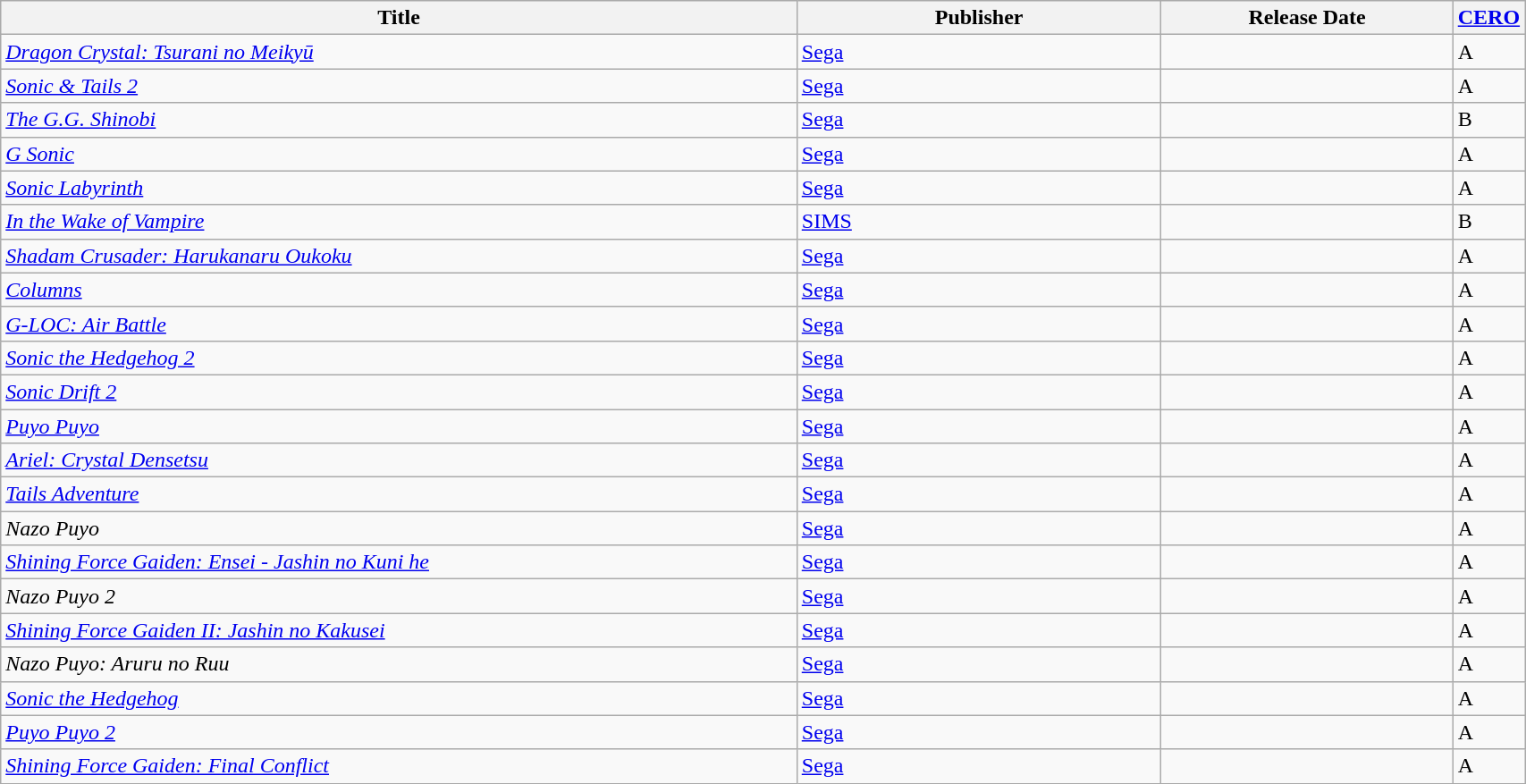<table class="wikitable sortable" style="width:90%">
<tr>
<th width="55%">Title</th>
<th width="25%">Publisher</th>
<th width="20%">Release Date</th>
<th width="10%"><a href='#'>CERO</a></th>
</tr>
<tr>
<td><em><a href='#'>Dragon Crystal: Tsurani no Meikyū</a></em></td>
<td><a href='#'>Sega</a></td>
<td></td>
<td>A</td>
</tr>
<tr>
<td><em><a href='#'>Sonic & Tails 2</a></em></td>
<td><a href='#'>Sega</a></td>
<td></td>
<td>A</td>
</tr>
<tr>
<td><em><a href='#'>The G.G. Shinobi</a></em></td>
<td><a href='#'>Sega</a></td>
<td></td>
<td>B</td>
</tr>
<tr>
<td><em><a href='#'>G Sonic</a></em></td>
<td><a href='#'>Sega</a></td>
<td></td>
<td>A</td>
</tr>
<tr>
<td><em><a href='#'>Sonic Labyrinth</a></em></td>
<td><a href='#'>Sega</a></td>
<td></td>
<td>A</td>
</tr>
<tr>
<td><em><a href='#'>In the Wake of Vampire</a></em></td>
<td><a href='#'>SIMS</a></td>
<td></td>
<td>B</td>
</tr>
<tr>
<td><em><a href='#'>Shadam Crusader: Harukanaru Oukoku</a></em></td>
<td><a href='#'>Sega</a></td>
<td></td>
<td>A</td>
</tr>
<tr>
<td><em><a href='#'>Columns</a></em></td>
<td><a href='#'>Sega</a></td>
<td></td>
<td>A</td>
</tr>
<tr>
<td><em><a href='#'>G-LOC: Air Battle</a></em></td>
<td><a href='#'>Sega</a></td>
<td></td>
<td>A</td>
</tr>
<tr>
<td><em><a href='#'>Sonic the Hedgehog 2</a></em></td>
<td><a href='#'>Sega</a></td>
<td></td>
<td>A</td>
</tr>
<tr>
<td><em><a href='#'>Sonic Drift 2</a></em></td>
<td><a href='#'>Sega</a></td>
<td></td>
<td>A</td>
</tr>
<tr>
<td><em><a href='#'>Puyo Puyo</a></em></td>
<td><a href='#'>Sega</a></td>
<td></td>
<td>A</td>
</tr>
<tr>
<td><em><a href='#'>Ariel: Crystal Densetsu</a></em></td>
<td><a href='#'>Sega</a></td>
<td></td>
<td>A</td>
</tr>
<tr>
<td><em><a href='#'>Tails Adventure</a></em></td>
<td><a href='#'>Sega</a></td>
<td></td>
<td>A</td>
</tr>
<tr>
<td><em>Nazo Puyo</em></td>
<td><a href='#'>Sega</a></td>
<td></td>
<td>A</td>
</tr>
<tr>
<td><em><a href='#'>Shining Force Gaiden: Ensei - Jashin no Kuni he</a></em></td>
<td><a href='#'>Sega</a></td>
<td></td>
<td>A</td>
</tr>
<tr>
<td><em>Nazo Puyo 2</em></td>
<td><a href='#'>Sega</a></td>
<td></td>
<td>A</td>
</tr>
<tr>
<td><em><a href='#'>Shining Force Gaiden II: Jashin no Kakusei</a></em></td>
<td><a href='#'>Sega</a></td>
<td></td>
<td>A</td>
</tr>
<tr>
<td><em>Nazo Puyo: Aruru no Ruu</em></td>
<td><a href='#'>Sega</a></td>
<td></td>
<td>A</td>
</tr>
<tr>
<td><em><a href='#'>Sonic the Hedgehog</a></em></td>
<td><a href='#'>Sega</a></td>
<td></td>
<td>A</td>
</tr>
<tr>
<td><em><a href='#'>Puyo Puyo 2</a></em></td>
<td><a href='#'>Sega</a></td>
<td></td>
<td>A</td>
</tr>
<tr>
<td><em><a href='#'>Shining Force Gaiden: Final Conflict</a></em></td>
<td><a href='#'>Sega</a></td>
<td></td>
<td>A</td>
</tr>
</table>
